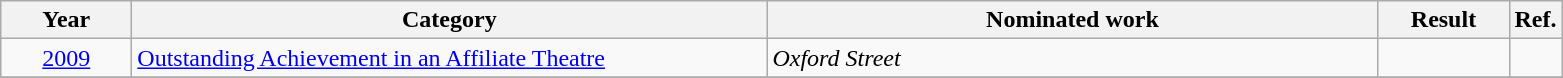<table class=wikitable>
<tr>
<th scope="col" style="width:5em;">Year</th>
<th scope="col" style="width:26em;">Category</th>
<th scope="col" style="width:25em;">Nominated work</th>
<th scope="col" style="width:5em;">Result</th>
<th>Ref.</th>
</tr>
<tr>
<td style="text-align:center;"><a href='#'>2009</a></td>
<td><a href='#'>Outstanding Achievement in an Affiliate Theatre</a></td>
<td><em>Oxford Street</em></td>
<td></td>
<td style="text-align:center;"></td>
</tr>
<tr>
</tr>
</table>
